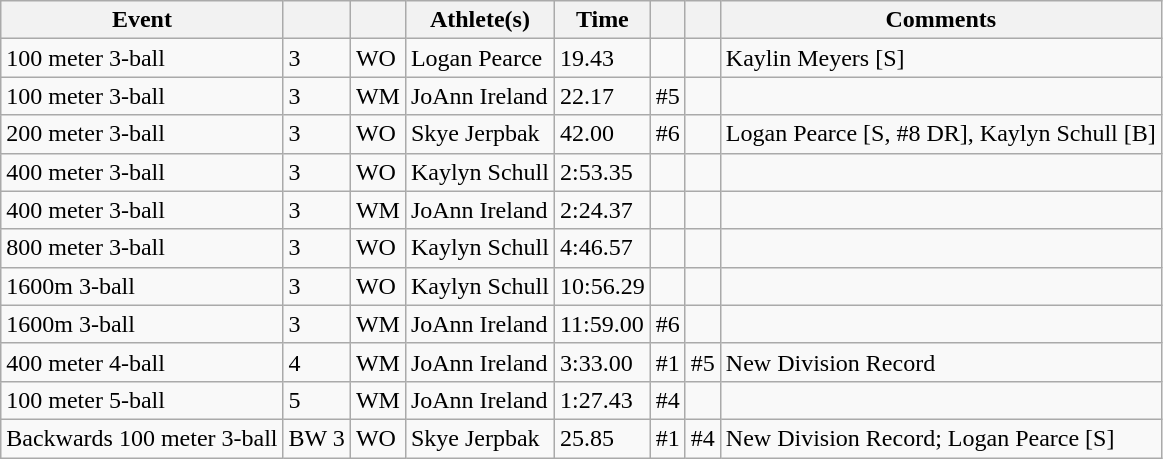<table class="wikitable sortable">
<tr>
<th>Event</th>
<th></th>
<th></th>
<th>Athlete(s)</th>
<th>Time</th>
<th></th>
<th></th>
<th>Comments</th>
</tr>
<tr>
<td>100 meter 3-ball</td>
<td>3</td>
<td>WO</td>
<td>Logan Pearce</td>
<td>19.43</td>
<td></td>
<td></td>
<td>Kaylin Meyers [S]</td>
</tr>
<tr>
<td>100 meter 3-ball</td>
<td>3</td>
<td>WM</td>
<td>JoAnn Ireland</td>
<td>22.17</td>
<td>#5</td>
<td></td>
<td></td>
</tr>
<tr>
<td>200 meter 3-ball</td>
<td>3</td>
<td>WO</td>
<td>Skye Jerpbak</td>
<td>42.00</td>
<td>#6</td>
<td></td>
<td>Logan Pearce [S, #8 DR], Kaylyn Schull [B]</td>
</tr>
<tr>
<td>400 meter 3-ball</td>
<td>3</td>
<td>WO</td>
<td>Kaylyn Schull</td>
<td>2:53.35</td>
<td></td>
<td></td>
<td></td>
</tr>
<tr>
<td>400 meter 3-ball</td>
<td>3</td>
<td>WM</td>
<td>JoAnn Ireland</td>
<td>2:24.37</td>
<td></td>
<td></td>
<td></td>
</tr>
<tr>
<td>800 meter 3-ball</td>
<td>3</td>
<td>WO</td>
<td>Kaylyn Schull</td>
<td>4:46.57</td>
<td></td>
<td></td>
<td></td>
</tr>
<tr>
<td>1600m 3-ball</td>
<td>3</td>
<td>WO</td>
<td>Kaylyn Schull</td>
<td>10:56.29</td>
<td></td>
<td></td>
<td></td>
</tr>
<tr>
<td>1600m 3-ball</td>
<td>3</td>
<td>WM</td>
<td>JoAnn Ireland</td>
<td>11:59.00</td>
<td>#6</td>
<td></td>
<td></td>
</tr>
<tr>
<td>400 meter 4-ball</td>
<td>4</td>
<td>WM</td>
<td>JoAnn Ireland</td>
<td>3:33.00</td>
<td>#1</td>
<td>#5</td>
<td>New Division Record</td>
</tr>
<tr>
<td>100 meter 5-ball</td>
<td>5</td>
<td>WM</td>
<td>JoAnn Ireland</td>
<td>1:27.43</td>
<td>#4</td>
<td></td>
<td></td>
</tr>
<tr>
<td>Backwards 100 meter 3-ball</td>
<td>BW 3</td>
<td>WO</td>
<td>Skye Jerpbak</td>
<td>25.85</td>
<td>#1</td>
<td>#4</td>
<td>New Division Record; Logan Pearce [S]</td>
</tr>
</table>
